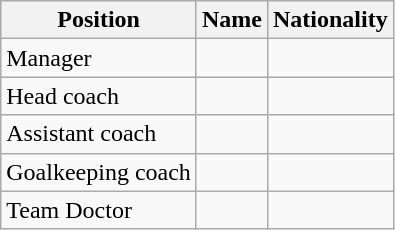<table class="wikitable">
<tr>
<th>Position</th>
<th>Name</th>
<th>Nationality</th>
</tr>
<tr>
<td>Manager</td>
<td></td>
<td></td>
</tr>
<tr>
<td>Head coach</td>
<td></td>
<td></td>
</tr>
<tr>
<td>Assistant coach</td>
<td></td>
<td></td>
</tr>
<tr>
<td>Goalkeeping coach</td>
<td></td>
<td></td>
</tr>
<tr>
<td>Team Doctor</td>
<td></td>
<td></td>
</tr>
</table>
